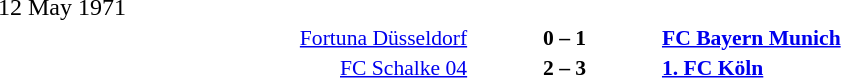<table width=100% cellspacing=1>
<tr>
<th width=25%></th>
<th width=10%></th>
<th width=25%></th>
<th></th>
</tr>
<tr>
<td>12 May 1971</td>
</tr>
<tr style=font-size:90%>
<td align=right><a href='#'>Fortuna Düsseldorf</a></td>
<td align=center><strong>0 – 1</strong></td>
<td><strong><a href='#'>FC Bayern Munich</a></strong></td>
</tr>
<tr style=font-size:90%>
<td align=right><a href='#'>FC Schalke 04</a></td>
<td align=center><strong>2 – 3</strong></td>
<td><strong><a href='#'>1. FC Köln</a></strong></td>
</tr>
</table>
